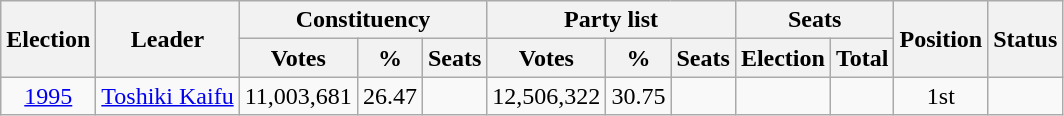<table class="wikitable" style="text-align:center">
<tr>
<th rowspan="2">Election</th>
<th rowspan="2">Leader</th>
<th colspan="3">Constituency</th>
<th colspan="3">Party list</th>
<th colspan="2">Seats</th>
<th rowspan="2">Position</th>
<th rowspan="2">Status</th>
</tr>
<tr>
<th>Votes</th>
<th>%</th>
<th>Seats</th>
<th>Votes</th>
<th>%</th>
<th>Seats</th>
<th>Election</th>
<th>Total</th>
</tr>
<tr>
<td><a href='#'>1995</a></td>
<td><a href='#'>Toshiki Kaifu</a></td>
<td>11,003,681</td>
<td>26.47</td>
<td></td>
<td>12,506,322</td>
<td>30.75</td>
<td></td>
<td></td>
<td></td>
<td>1st</td>
<td></td>
</tr>
</table>
